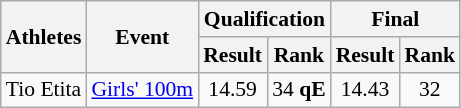<table class="wikitable" border="1" style="font-size:90%">
<tr>
<th rowspan=2>Athletes</th>
<th rowspan=2>Event</th>
<th colspan=2>Qualification</th>
<th colspan=2>Final</th>
</tr>
<tr>
<th>Result</th>
<th>Rank</th>
<th>Result</th>
<th>Rank</th>
</tr>
<tr>
<td>Tio Etita</td>
<td><a href='#'>Girls' 100m</a></td>
<td align=center>14.59</td>
<td align=center>34 <strong>qE</strong></td>
<td align=center>14.43</td>
<td align=center>32</td>
</tr>
</table>
